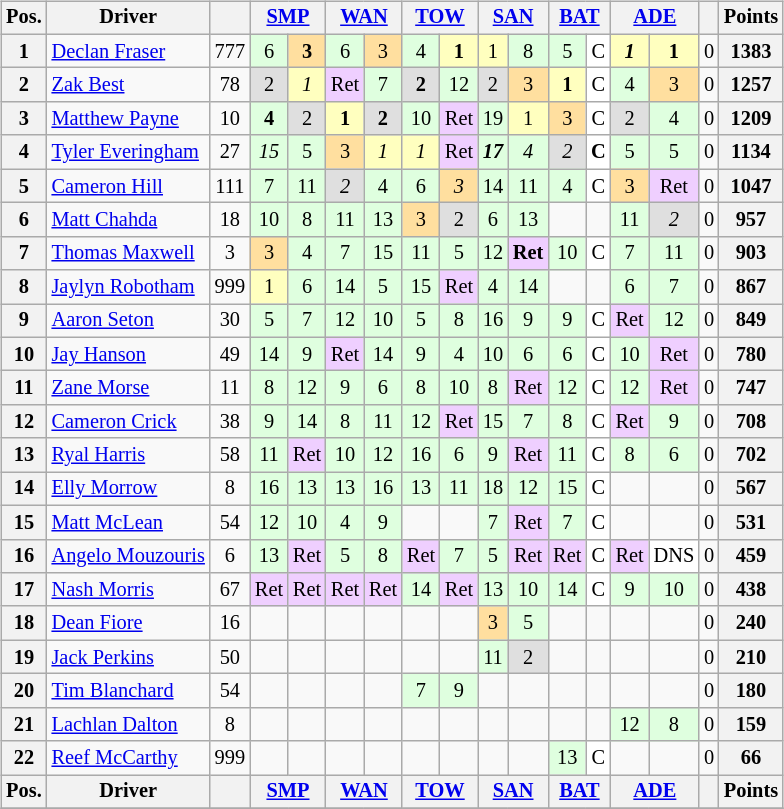<table>
<tr>
<td style="vertical-align:top; text-align:center"><br><table class="wikitable" style="font-size: 85%; text-align: center">
<tr>
<th>Pos.</th>
<th>Driver</th>
<th></th>
<th colspan="2"><a href='#'>SMP</a><br></th>
<th colspan="2"><a href='#'>WAN</a><br></th>
<th colspan="2"><a href='#'>TOW</a><br></th>
<th colspan="2"><a href='#'>SAN</a><br></th>
<th colspan="2"><a href='#'>BAT</a><br></th>
<th colspan="2"><a href='#'>ADE</a><br></th>
<th></th>
<th>Points</th>
</tr>
<tr>
<th>1</th>
<td align="left"> <a href='#'>Declan Fraser</a></td>
<td>777</td>
<td style="background: #dfffdf">6</td>
<td style="background: #ffdf9f"><strong>3</strong></td>
<td style="background: #dfffdf">6</td>
<td style="background: #ffdf9f">3</td>
<td style="background: #dfffdf">4</td>
<td style="background: #ffffbf"><strong>1</strong></td>
<td style="background: #ffffbf">1</td>
<td style="background: #dfffdf">8</td>
<td style="background: #dfffdf">5</td>
<td style="background: #ffffff">C</td>
<td style="background: #ffffbf"><strong><em>1</em></strong></td>
<td style="background: #ffffbf"><strong>1</strong></td>
<td>0</td>
<th>1383</th>
</tr>
<tr>
<th>2</th>
<td align="left"> <a href='#'>Zak Best</a></td>
<td>78</td>
<td style="background: #dfdfdf">2</td>
<td style="background: #ffffbf"><em>1</em></td>
<td style="background: #efcfff">Ret</td>
<td style="background: #dfffdf">7</td>
<td style="background: #dfdfdf"><strong>2</strong></td>
<td style="background: #dfffdf">12</td>
<td style="background: #dfdfdf">2</td>
<td style="background: #ffdf9f">3</td>
<td style="background: #ffffbf"><strong>1</strong></td>
<td style="background: #ffffff">C</td>
<td style="background: #dfffdf">4</td>
<td style="background: #ffdf9f">3</td>
<td>0</td>
<th>1257</th>
</tr>
<tr>
<th>3</th>
<td align="left"> <a href='#'>Matthew Payne</a></td>
<td>10</td>
<td style="background: #dfffdf"><strong>4</strong></td>
<td style="background: #dfdfdf">2</td>
<td style="background: #ffffbf"><strong>1</strong></td>
<td style="background: #dfdfdf"><strong>2</strong></td>
<td style="background: #dfffdf">10</td>
<td style="background: #efcfff">Ret</td>
<td style="background: #dfffdf">19</td>
<td style="background: #ffffbf">1</td>
<td style="background: #ffdf9f">3</td>
<td style="background: #ffffff">C</td>
<td style="background: #dfdfdf">2</td>
<td style="background: #dfffdf">4</td>
<td>0</td>
<th>1209</th>
</tr>
<tr>
<th>4</th>
<td align="left"> <a href='#'>Tyler Everingham</a></td>
<td>27</td>
<td style="background: #dfffdf"><em>15</em></td>
<td style="background: #dfffdf">5</td>
<td style="background: #ffdf9f">3</td>
<td style="background: #ffffbf"><em>1</em></td>
<td style="background: #ffffbf"><em>1</em></td>
<td style="background: #efcfff">Ret</td>
<td style="background: #dfffdf"><strong><em>17</em></strong></td>
<td style="background: #dfffdf"><em>4</em></td>
<td style="background: #dfdfdf"><em>2</em></td>
<td style="background: #ffffff"><strong>C</strong></td>
<td style="background: #dfffdf">5</td>
<td style="background: #dfffdf">5</td>
<td>0</td>
<th>1134</th>
</tr>
<tr>
<th>5</th>
<td align="left"> <a href='#'>Cameron Hill</a></td>
<td>111</td>
<td style="background: #dfffdf">7</td>
<td style="background: #dfffdf">11</td>
<td style="background: #dfdfdf"><em>2</em></td>
<td style="background: #dfffdf">4</td>
<td style="background: #dfffdf">6</td>
<td style="background: #ffdf9f"><em>3</em></td>
<td style="background: #dfffdf">14</td>
<td style="background: #dfffdf">11</td>
<td style="background: #dfffdf">4</td>
<td style="background: #ffffff">C</td>
<td style="background: #ffdf9f">3</td>
<td style="background: #efcfff">Ret</td>
<td>0</td>
<th>1047</th>
</tr>
<tr>
<th>6</th>
<td align="left"> <a href='#'>Matt Chahda</a></td>
<td>18</td>
<td style="background: #dfffdf">10</td>
<td style="background: #dfffdf">8</td>
<td style="background: #dfffdf">11</td>
<td style="background: #dfffdf">13</td>
<td style="background: #ffdf9f">3</td>
<td style="background: #dfdfdf">2</td>
<td style="background: #dfffdf">6</td>
<td style="background: #dfffdf">13</td>
<td style="background: #"></td>
<td style="background: #"></td>
<td style="background: #dfffdf">11</td>
<td style="background: #dfdfdf"><em>2</em></td>
<td>0</td>
<th>957</th>
</tr>
<tr>
<th>7</th>
<td align="left"> <a href='#'>Thomas Maxwell</a></td>
<td>3</td>
<td style="background: #ffdf9f">3</td>
<td style="background: #dfffdf">4</td>
<td style="background: #dfffdf">7</td>
<td style="background: #dfffdf">15</td>
<td style="background: #dfffdf">11</td>
<td style="background: #dfffdf">5</td>
<td style="background: #dfffdf">12</td>
<td style="background: #efcfff"><strong>Ret</strong></td>
<td style="background: #dfffdf">10</td>
<td style="background: #ffffff">C</td>
<td style="background: #dfffdf">7</td>
<td style="background: #dfffdf">11</td>
<td>0</td>
<th>903</th>
</tr>
<tr>
<th>8</th>
<td align="left"> <a href='#'>Jaylyn Robotham</a></td>
<td>999</td>
<td style="background: #ffffbf">1</td>
<td style="background: #dfffdf">6</td>
<td style="background: #dfffdf">14</td>
<td style="background: #dfffdf">5</td>
<td style="background: #dfffdf">15</td>
<td style="background: #efcfff">Ret</td>
<td style="background: #dfffdf">4</td>
<td style="background: #dfffdf">14</td>
<td style="background: #"></td>
<td style="background: #"></td>
<td style="background: #dfffdf">6</td>
<td style="background: #dfffdf">7</td>
<td>0</td>
<th>867</th>
</tr>
<tr>
<th>9</th>
<td align="left"> <a href='#'>Aaron Seton</a></td>
<td>30</td>
<td style="background: #dfffdf">5</td>
<td style="background: #dfffdf">7</td>
<td style="background: #dfffdf">12</td>
<td style="background: #dfffdf">10</td>
<td style="background: #dfffdf">5</td>
<td style="background: #dfffdf">8</td>
<td style="background: #dfffdf">16</td>
<td style="background: #dfffdf">9</td>
<td style="background: #dfffdf">9</td>
<td style="background: #ffffff">C</td>
<td style="background: #efcfff">Ret</td>
<td style="background: #dfffdf">12</td>
<td>0</td>
<th>849</th>
</tr>
<tr>
<th>10</th>
<td align="left"> <a href='#'>Jay Hanson</a></td>
<td>49</td>
<td style="background: #dfffdf">14</td>
<td style="background: #dfffdf">9</td>
<td style="background: #efcfff">Ret</td>
<td style="background: #dfffdf">14</td>
<td style="background: #dfffdf">9</td>
<td style="background: #dfffdf">4</td>
<td style="background: #dfffdf">10</td>
<td style="background: #dfffdf">6</td>
<td style="background: #dfffdf">6</td>
<td style="background: #ffffff">C</td>
<td style="background: #dfffdf">10</td>
<td style="background: #efcfff">Ret</td>
<td>0</td>
<th>780</th>
</tr>
<tr>
<th>11</th>
<td align="left"> <a href='#'>Zane Morse</a></td>
<td>11</td>
<td style="background: #dfffdf">8</td>
<td style="background: #dfffdf">12</td>
<td style="background: #dfffdf">9</td>
<td style="background: #dfffdf">6</td>
<td style="background: #dfffdf">8</td>
<td style="background: #dfffdf">10</td>
<td style="background: #dfffdf">8</td>
<td style="background: #efcfff">Ret</td>
<td style="background: #dfffdf">12</td>
<td style="background: #ffffff">C</td>
<td style="background: #dfffdf">12</td>
<td style="background: #efcfff">Ret</td>
<td>0</td>
<th>747</th>
</tr>
<tr>
<th>12</th>
<td align="left"> <a href='#'>Cameron Crick</a></td>
<td>38</td>
<td style="background: #dfffdf">9</td>
<td style="background: #dfffdf">14</td>
<td style="background: #dfffdf">8</td>
<td style="background: #dfffdf">11</td>
<td style="background: #dfffdf">12</td>
<td style="background: #efcfff">Ret</td>
<td style="background: #dfffdf">15</td>
<td style="background: #dfffdf">7</td>
<td style="background: #dfffdf">8</td>
<td style="background: #ffffff">C</td>
<td style="background: #efcfff">Ret</td>
<td style="background: #dfffdf">9</td>
<td>0</td>
<th>708</th>
</tr>
<tr>
<th>13</th>
<td align="left"> <a href='#'>Ryal Harris</a></td>
<td>58</td>
<td style="background: #dfffdf">11</td>
<td style="background: #efcfff">Ret</td>
<td style="background: #dfffdf">10</td>
<td style="background: #dfffdf">12</td>
<td style="background: #dfffdf">16</td>
<td style="background: #dfffdf">6</td>
<td style="background: #dfffdf">9</td>
<td style="background: #efcfff">Ret</td>
<td style="background: #dfffdf">11</td>
<td style="background: #ffffff">C</td>
<td style="background: #dfffdf">8</td>
<td style="background: #dfffdf">6</td>
<td>0</td>
<th>702</th>
</tr>
<tr>
<th>14</th>
<td align="left"> <a href='#'>Elly Morrow</a></td>
<td>8</td>
<td style="background: #dfffdf">16</td>
<td style="background: #dfffdf">13</td>
<td style="background: #dfffdf">13</td>
<td style="background: #dfffdf">16</td>
<td style="background: #dfffdf">13</td>
<td style="background: #dfffdf">11</td>
<td style="background: #dfffdf">18</td>
<td style="background: #dfffdf">12</td>
<td style="background: #dfffdf">15</td>
<td style="background: #ffffff">C</td>
<td style="background: #"></td>
<td style="background: #"></td>
<td>0</td>
<th>567</th>
</tr>
<tr>
<th>15</th>
<td align="left"> <a href='#'>Matt McLean</a></td>
<td>54</td>
<td style="background: #dfffdf">12</td>
<td style="background: #dfffdf">10</td>
<td style="background: #dfffdf">4</td>
<td style="background: #dfffdf">9</td>
<td style="background: #"></td>
<td style="background: #"></td>
<td style="background: #dfffdf">7</td>
<td style="background: #efcfff">Ret</td>
<td style="background: #dfffdf">7</td>
<td style="background: #ffffff">C</td>
<td style="background: #"></td>
<td style="background: #"></td>
<td>0</td>
<th>531</th>
</tr>
<tr>
<th>16</th>
<td align="left"> <a href='#'>Angelo Mouzouris</a></td>
<td>6</td>
<td style="background: #dfffdf">13</td>
<td style="background: #efcfff">Ret</td>
<td style="background: #dfffdf">5</td>
<td style="background: #dfffdf">8</td>
<td style="background: #efcfff">Ret</td>
<td style="background: #dfffdf">7</td>
<td style="background: #dfffdf">5</td>
<td style="background: #efcfff">Ret</td>
<td style="background: #efcfff">Ret</td>
<td style="background: #ffffff">C</td>
<td style="background: #efcfff">Ret</td>
<td style="background: #ffffff">DNS</td>
<td>0</td>
<th>459</th>
</tr>
<tr>
<th>17</th>
<td align="left"> <a href='#'>Nash Morris</a></td>
<td>67</td>
<td style="background: #efcfff">Ret</td>
<td style="background: #efcfff">Ret</td>
<td style="background: #efcfff">Ret</td>
<td style="background: #efcfff">Ret</td>
<td style="background: #dfffdf">14</td>
<td style="background: #efcfff">Ret</td>
<td style="background: #dfffdf">13</td>
<td style="background: #dfffdf">10</td>
<td style="background: #dfffdf">14</td>
<td style="background: #ffffff">C</td>
<td style="background: #dfffdf">9</td>
<td style="background: #dfffdf">10</td>
<td>0</td>
<th>438</th>
</tr>
<tr>
<th>18</th>
<td align="left"> <a href='#'>Dean Fiore</a></td>
<td>16</td>
<td style="background: #"></td>
<td style="background: #"></td>
<td style="background: #"></td>
<td style="background: #"></td>
<td style="background: #"></td>
<td style="background: #"></td>
<td style="background: #ffdf9f">3</td>
<td style="background: #dfffdf">5</td>
<td style="background: #"></td>
<td style="background: #"></td>
<td style="background: #"></td>
<td style="background: #"></td>
<td>0</td>
<th>240</th>
</tr>
<tr>
<th>19</th>
<td align="left"> <a href='#'>Jack Perkins</a></td>
<td>50</td>
<td style="background: #"></td>
<td style="background: #"></td>
<td style="background: #"></td>
<td style="background: #"></td>
<td style="background: #"></td>
<td style="background: #"></td>
<td style="background: #dfffdf">11</td>
<td style="background: #dfdfdf">2</td>
<td style="background: #"></td>
<td style="background: #"></td>
<td style="background: #"></td>
<td style="background: #"></td>
<td>0</td>
<th>210</th>
</tr>
<tr>
<th>20</th>
<td align="left"> <a href='#'>Tim Blanchard</a></td>
<td>54</td>
<td style="background: #"></td>
<td style="background: #"></td>
<td style="background: #"></td>
<td style="background: #"></td>
<td style="background: #dfffdf">7</td>
<td style="background: #dfffdf">9</td>
<td style="background: #"></td>
<td style="background: #"></td>
<td style="background: #"></td>
<td style="background: #"></td>
<td style="background: #"></td>
<td style="background: #"></td>
<td>0</td>
<th>180</th>
</tr>
<tr>
<th>21</th>
<td align="left"> <a href='#'>Lachlan Dalton</a></td>
<td>8</td>
<td style="background: #"></td>
<td style="background: #"></td>
<td style="background: #"></td>
<td style="background: #"></td>
<td style="background: #"></td>
<td style="background: #"></td>
<td style="background: #"></td>
<td style="background: #"></td>
<td style="background: #"></td>
<td style="background: #"></td>
<td style="background: #dfffdf">12</td>
<td style="background: #dfffdf">8</td>
<td>0</td>
<th>159</th>
</tr>
<tr>
<th>22</th>
<td align="left"> <a href='#'>Reef McCarthy</a></td>
<td>999</td>
<td style="background: #"></td>
<td style="background: #"></td>
<td style="background: #"></td>
<td style="background: #"></td>
<td style="background: #"></td>
<td style="background: #"></td>
<td style="background: #"></td>
<td style="background: #"></td>
<td style="background: #dfffdf">13</td>
<td style="background: #ffffff">C</td>
<td style="background: #"></td>
<td style="background: #"></td>
<td>0</td>
<th>66</th>
</tr>
<tr>
<th>Pos.</th>
<th>Driver</th>
<th></th>
<th colspan="2"><a href='#'>SMP</a><br></th>
<th colspan="2"><a href='#'>WAN</a><br></th>
<th colspan="2"><a href='#'>TOW</a><br></th>
<th colspan="2"><a href='#'>SAN</a><br></th>
<th colspan="2"><a href='#'>BAT</a><br></th>
<th colspan="2"><a href='#'>ADE</a><br></th>
<th></th>
<th>Points</th>
</tr>
<tr>
</tr>
</table>
</td>
<td style="vertical-align:top;"><br></td>
</tr>
</table>
